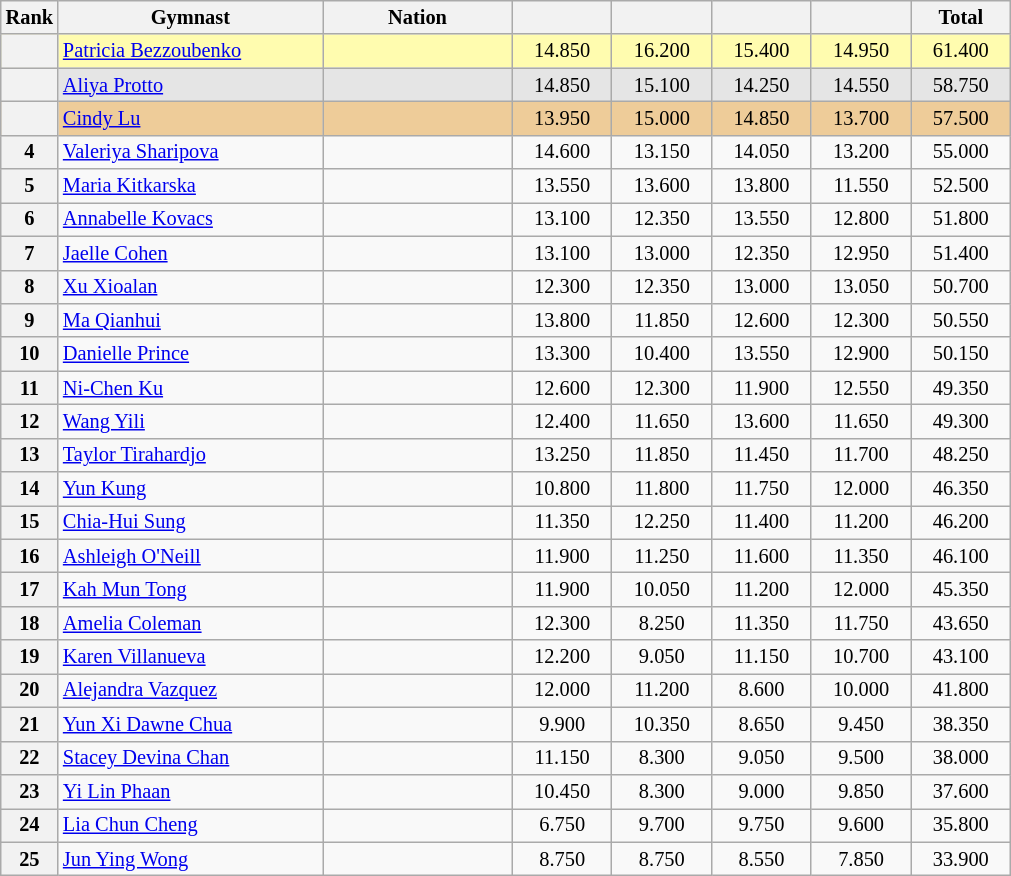<table class="wikitable sortable" style="text-align:center; font-size:85%">
<tr>
<th scope="col" style="width:20px;">Rank</th>
<th ! scope="col" style="width:170px;">Gymnast</th>
<th ! scope="col" style="width:120px;">Nation</th>
<th ! scope="col" style="width:60px;"></th>
<th ! scope="col" style="width:60px;"></th>
<th ! scope="col" style="width:60px;"></th>
<th ! scope="col" style="width:60px;"></th>
<th ! scope="col" style="width:60px;">Total</th>
</tr>
<tr bgcolor=fffcaf>
<th scope=row></th>
<td align=left><a href='#'>Patricia Bezzoubenko</a></td>
<td style="text-align:left;"></td>
<td>14.850</td>
<td>16.200</td>
<td>15.400</td>
<td>14.950</td>
<td>61.400</td>
</tr>
<tr bgcolor=e5e5e5>
<th scope=row></th>
<td align=left><a href='#'>Aliya Protto</a></td>
<td style="text-align:left;"></td>
<td>14.850</td>
<td>15.100</td>
<td>14.250</td>
<td>14.550</td>
<td>58.750</td>
</tr>
<tr bgcolor=eecc99>
<th scope=row></th>
<td align=left><a href='#'>Cindy Lu</a></td>
<td style="text-align:left;"></td>
<td>13.950</td>
<td>15.000</td>
<td>14.850</td>
<td>13.700</td>
<td>57.500</td>
</tr>
<tr>
<th scope=row>4</th>
<td align=left><a href='#'>Valeriya Sharipova</a></td>
<td style="text-align:left;"></td>
<td>14.600</td>
<td>13.150</td>
<td>14.050</td>
<td>13.200</td>
<td>55.000</td>
</tr>
<tr>
<th scope=row>5</th>
<td align=left><a href='#'>Maria Kitkarska</a></td>
<td style="text-align:left;"></td>
<td>13.550</td>
<td>13.600</td>
<td>13.800</td>
<td>11.550</td>
<td>52.500</td>
</tr>
<tr>
<th scope=row>6</th>
<td align=left><a href='#'>Annabelle Kovacs</a></td>
<td style="text-align:left;"></td>
<td>13.100</td>
<td>12.350</td>
<td>13.550</td>
<td>12.800</td>
<td>51.800</td>
</tr>
<tr>
<th scope=row>7</th>
<td align=left><a href='#'>Jaelle Cohen</a></td>
<td style="text-align:left;"></td>
<td>13.100</td>
<td>13.000</td>
<td>12.350</td>
<td>12.950</td>
<td>51.400</td>
</tr>
<tr>
<th scope=row>8</th>
<td align=left><a href='#'>Xu Xioalan</a></td>
<td style="text-align:left;"></td>
<td>12.300</td>
<td>12.350</td>
<td>13.000</td>
<td>13.050</td>
<td>50.700</td>
</tr>
<tr>
<th scope=row>9</th>
<td align=left><a href='#'>Ma Qianhui</a></td>
<td style="text-align:left;"></td>
<td>13.800</td>
<td>11.850</td>
<td>12.600</td>
<td>12.300</td>
<td>50.550</td>
</tr>
<tr>
<th scope=row>10</th>
<td align=left><a href='#'>Danielle Prince</a></td>
<td style="text-align:left;"></td>
<td>13.300</td>
<td>10.400</td>
<td>13.550</td>
<td>12.900</td>
<td>50.150</td>
</tr>
<tr>
<th scope=row>11</th>
<td align=left><a href='#'>Ni-Chen Ku</a></td>
<td style="text-align:left;"></td>
<td>12.600</td>
<td>12.300</td>
<td>11.900</td>
<td>12.550</td>
<td>49.350</td>
</tr>
<tr>
<th scope=row>12</th>
<td align=left><a href='#'>Wang Yili</a></td>
<td style="text-align:left;"></td>
<td>12.400</td>
<td>11.650</td>
<td>13.600</td>
<td>11.650</td>
<td>49.300</td>
</tr>
<tr>
<th scope=row>13</th>
<td align=left><a href='#'>Taylor Tirahardjo</a></td>
<td style="text-align:left;"></td>
<td>13.250</td>
<td>11.850</td>
<td>11.450</td>
<td>11.700</td>
<td>48.250</td>
</tr>
<tr>
<th scope=row>14</th>
<td align=left><a href='#'>Yun Kung</a></td>
<td style="text-align:left;"></td>
<td>10.800</td>
<td>11.800</td>
<td>11.750</td>
<td>12.000</td>
<td>46.350</td>
</tr>
<tr>
<th scope=row>15</th>
<td align=left><a href='#'>Chia-Hui Sung</a></td>
<td style="text-align:left;"></td>
<td>11.350</td>
<td>12.250</td>
<td>11.400</td>
<td>11.200</td>
<td>46.200</td>
</tr>
<tr>
<th scope=row>16</th>
<td align=left><a href='#'>Ashleigh O'Neill</a></td>
<td style="text-align:left;"></td>
<td>11.900</td>
<td>11.250</td>
<td>11.600</td>
<td>11.350</td>
<td>46.100</td>
</tr>
<tr>
<th scope=row>17</th>
<td align=left><a href='#'>Kah Mun Tong</a></td>
<td style="text-align:left;"></td>
<td>11.900</td>
<td>10.050</td>
<td>11.200</td>
<td>12.000</td>
<td>45.350</td>
</tr>
<tr>
<th scope=row>18</th>
<td align=left><a href='#'>Amelia Coleman</a></td>
<td style="text-align:left;"></td>
<td>12.300</td>
<td>8.250</td>
<td>11.350</td>
<td>11.750</td>
<td>43.650</td>
</tr>
<tr>
<th scope=row>19</th>
<td align=left><a href='#'>Karen Villanueva</a></td>
<td style="text-align:left;"></td>
<td>12.200</td>
<td>9.050</td>
<td>11.150</td>
<td>10.700</td>
<td>43.100</td>
</tr>
<tr>
<th scope=row>20</th>
<td align=left><a href='#'>Alejandra Vazquez</a></td>
<td style="text-align:left;"></td>
<td>12.000</td>
<td>11.200</td>
<td>8.600</td>
<td>10.000</td>
<td>41.800</td>
</tr>
<tr>
<th scope=row>21</th>
<td align=left><a href='#'>Yun Xi Dawne Chua</a></td>
<td style="text-align:left;"></td>
<td>9.900</td>
<td>10.350</td>
<td>8.650</td>
<td>9.450</td>
<td>38.350</td>
</tr>
<tr>
<th scope=row>22</th>
<td align=left><a href='#'>Stacey Devina Chan</a></td>
<td style="text-align:left;"></td>
<td>11.150</td>
<td>8.300</td>
<td>9.050</td>
<td>9.500</td>
<td>38.000</td>
</tr>
<tr>
<th scope=row>23</th>
<td align=left><a href='#'>Yi Lin Phaan</a></td>
<td style="text-align:left;"></td>
<td>10.450</td>
<td>8.300</td>
<td>9.000</td>
<td>9.850</td>
<td>37.600</td>
</tr>
<tr>
<th scope=row>24</th>
<td align=left><a href='#'>Lia Chun Cheng</a></td>
<td style="text-align:left;"></td>
<td>6.750</td>
<td>9.700</td>
<td>9.750</td>
<td>9.600</td>
<td>35.800</td>
</tr>
<tr>
<th scope=row>25</th>
<td align=left><a href='#'>Jun Ying Wong</a></td>
<td style="text-align:left;"></td>
<td>8.750</td>
<td>8.750</td>
<td>8.550</td>
<td>7.850</td>
<td>33.900</td>
</tr>
</table>
